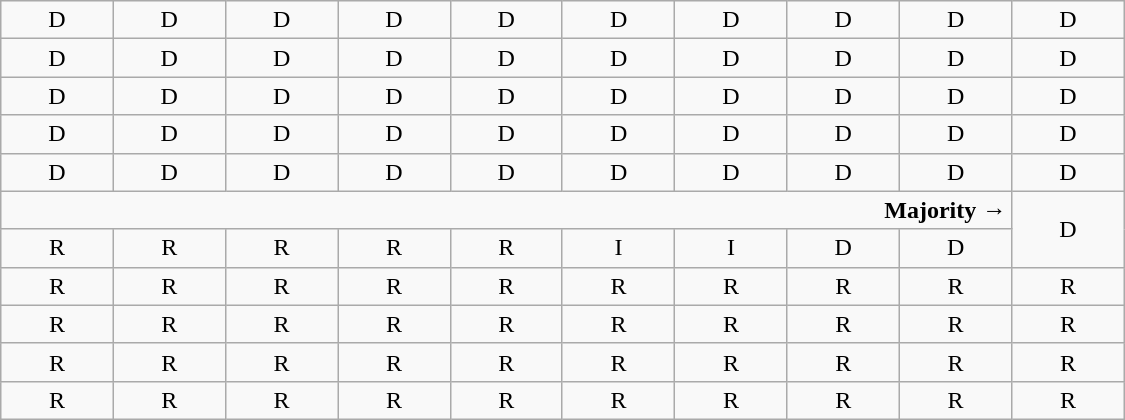<table class="wikitable" style="text-align:center" width=750px>
<tr>
<td width=10%  >D</td>
<td width=10%  >D</td>
<td width=10%  >D</td>
<td width=10%  >D</td>
<td width=10%  >D</td>
<td width=10%  >D</td>
<td width=10%  >D</td>
<td width=10%  >D</td>
<td width=10%  >D</td>
<td width=10%  >D</td>
</tr>
<tr>
<td>D</td>
<td>D</td>
<td>D</td>
<td>D</td>
<td>D</td>
<td>D</td>
<td>D</td>
<td>D</td>
<td>D</td>
<td>D</td>
</tr>
<tr>
<td>D</td>
<td>D</td>
<td>D</td>
<td>D</td>
<td>D</td>
<td>D</td>
<td>D</td>
<td>D</td>
<td>D</td>
<td>D</td>
</tr>
<tr>
<td>D<br></td>
<td>D<br></td>
<td>D<br></td>
<td>D<br></td>
<td>D<br></td>
<td>D<br></td>
<td>D<br></td>
<td>D<br></td>
<td>D<br></td>
<td>D<br></td>
</tr>
<tr>
<td>D<br></td>
<td>D<br></td>
<td>D<br></td>
<td>D<br></td>
<td>D<br></td>
<td>D<br></td>
<td>D<br></td>
<td>D<br></td>
<td>D<br></td>
<td>D<br></td>
</tr>
<tr>
<td colspan=9 align=right><strong>Majority →</strong></td>
<td rowspan=2 >D<br></td>
</tr>
<tr>
<td>R<br></td>
<td>R<br></td>
<td>R<br></td>
<td>R<br></td>
<td>R<br></td>
<td>I<br></td>
<td>I<br></td>
<td>D<br></td>
<td>D<br></td>
</tr>
<tr>
<td>R<br></td>
<td>R<br></td>
<td>R<br></td>
<td>R</td>
<td>R</td>
<td>R</td>
<td>R</td>
<td>R</td>
<td>R</td>
<td>R</td>
</tr>
<tr>
<td>R</td>
<td>R</td>
<td>R</td>
<td>R</td>
<td>R</td>
<td>R</td>
<td>R</td>
<td>R</td>
<td>R</td>
<td>R</td>
</tr>
<tr>
<td>R</td>
<td>R</td>
<td>R</td>
<td>R</td>
<td>R</td>
<td>R</td>
<td>R</td>
<td>R</td>
<td>R</td>
<td>R</td>
</tr>
<tr>
<td>R</td>
<td>R</td>
<td>R</td>
<td>R</td>
<td>R</td>
<td>R</td>
<td>R</td>
<td>R</td>
<td>R</td>
<td>R</td>
</tr>
</table>
